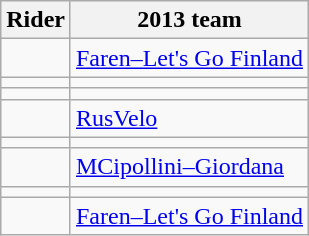<table class="wikitable">
<tr>
<th>Rider</th>
<th>2013 team</th>
</tr>
<tr>
<td></td>
<td><a href='#'>Faren–Let's Go Finland</a></td>
</tr>
<tr>
<td></td>
<td></td>
</tr>
<tr>
<td></td>
<td></td>
</tr>
<tr>
<td></td>
<td><a href='#'>RusVelo</a></td>
</tr>
<tr>
<td></td>
<td></td>
</tr>
<tr>
<td></td>
<td><a href='#'>MCipollini–Giordana</a></td>
</tr>
<tr>
<td></td>
<td></td>
</tr>
<tr>
<td></td>
<td><a href='#'>Faren–Let's Go Finland</a></td>
</tr>
</table>
